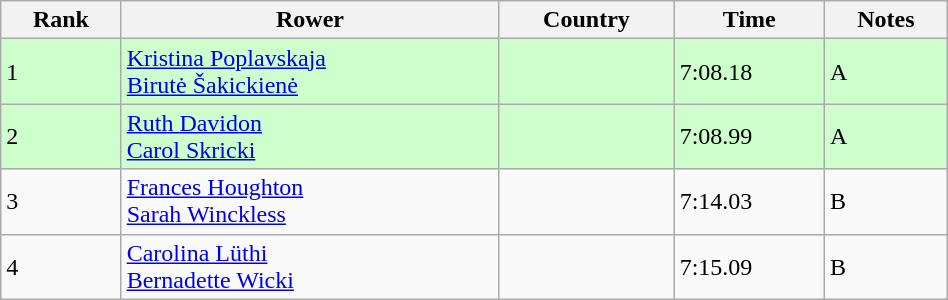<table class="wikitable sortable" width=50%>
<tr>
<th>Rank</th>
<th>Rower</th>
<th>Country</th>
<th>Time</th>
<th>Notes</th>
</tr>
<tr bgcolor=ccffcc>
<td>1</td>
<td><a href='#'>Kristina Poplavskaja</a><br><a href='#'>Birutė Šakickienė</a></td>
<td></td>
<td>7:08.18</td>
<td>A</td>
</tr>
<tr bgcolor=ccffcc>
<td>2</td>
<td><a href='#'>Ruth Davidon</a><br><a href='#'>Carol Skricki</a></td>
<td></td>
<td>7:08.99</td>
<td>A</td>
</tr>
<tr>
<td>3</td>
<td><a href='#'>Frances Houghton</a><br><a href='#'>Sarah Winckless</a></td>
<td></td>
<td>7:14.03</td>
<td>B</td>
</tr>
<tr>
<td>4</td>
<td><a href='#'>Carolina Lüthi</a><br><a href='#'>Bernadette Wicki</a></td>
<td></td>
<td>7:15.09</td>
<td>B</td>
</tr>
</table>
